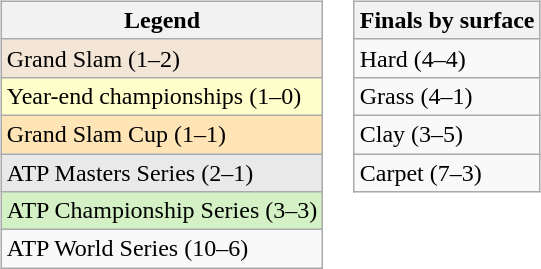<table>
<tr valign=top>
<td><br><table class=wikitable>
<tr>
<th>Legend</th>
</tr>
<tr bgcolor=f3e6d7>
<td>Grand Slam (1–2)</td>
</tr>
<tr bgcolor=ffffcc>
<td>Year-end championships (1–0)</td>
</tr>
<tr bgcolor=Moccasin>
<td>Grand Slam Cup (1–1)</td>
</tr>
<tr bgcolor=e9e9e9>
<td>ATP Masters Series (2–1)</td>
</tr>
<tr bgcolor=d4f1c5>
<td>ATP Championship Series (3–3)</td>
</tr>
<tr bgcolor=>
<td>ATP World Series (10–6)</td>
</tr>
</table>
</td>
<td><br><table class=wikitable>
<tr>
<th>Finals by surface</th>
</tr>
<tr>
<td>Hard (4–4)</td>
</tr>
<tr>
<td>Grass (4–1)</td>
</tr>
<tr>
<td>Clay (3–5)</td>
</tr>
<tr>
<td>Carpet (7–3)</td>
</tr>
</table>
</td>
</tr>
</table>
